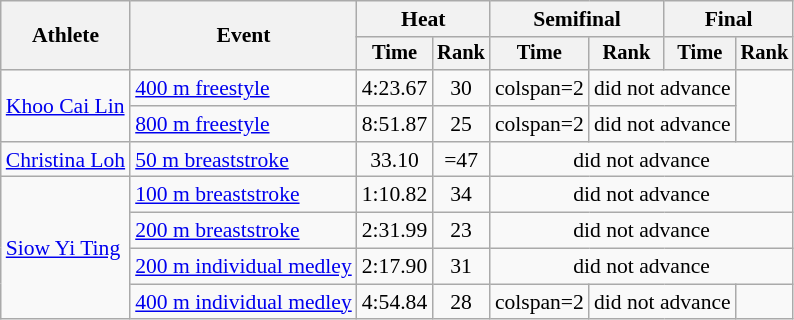<table class=wikitable style="font-size:90%">
<tr>
<th rowspan="2">Athlete</th>
<th rowspan="2">Event</th>
<th colspan="2">Heat</th>
<th colspan="2">Semifinal</th>
<th colspan="2">Final</th>
</tr>
<tr style="font-size:95%">
<th>Time</th>
<th>Rank</th>
<th>Time</th>
<th>Rank</th>
<th>Time</th>
<th>Rank</th>
</tr>
<tr align=center>
<td align=left rowspan=2><a href='#'>Khoo Cai Lin</a></td>
<td align=left><a href='#'>400 m freestyle</a></td>
<td>4:23.67</td>
<td>30</td>
<td>colspan=2 </td>
<td colspan=2>did not advance</td>
</tr>
<tr align=center>
<td align=left><a href='#'>800 m freestyle</a></td>
<td>8:51.87</td>
<td>25</td>
<td>colspan=2 </td>
<td colspan=2>did not advance</td>
</tr>
<tr align=center>
<td align=left><a href='#'>Christina Loh</a></td>
<td align=left><a href='#'>50 m breaststroke</a></td>
<td>33.10</td>
<td>=47</td>
<td colspan=4>did not advance</td>
</tr>
<tr align=center>
<td align=left rowspan=4><a href='#'>Siow Yi Ting</a></td>
<td align=left><a href='#'>100 m breaststroke</a></td>
<td>1:10.82</td>
<td>34</td>
<td colspan=4>did not advance</td>
</tr>
<tr align=center>
<td align=left><a href='#'>200 m breaststroke</a></td>
<td>2:31.99</td>
<td>23</td>
<td colspan=4>did not advance</td>
</tr>
<tr align=center>
<td align=left><a href='#'>200 m individual medley</a></td>
<td>2:17.90</td>
<td>31</td>
<td colspan=4>did not advance</td>
</tr>
<tr align=center>
<td align=left><a href='#'>400 m individual medley</a></td>
<td>4:54.84</td>
<td>28</td>
<td>colspan=2 </td>
<td colspan=2>did not advance</td>
</tr>
</table>
